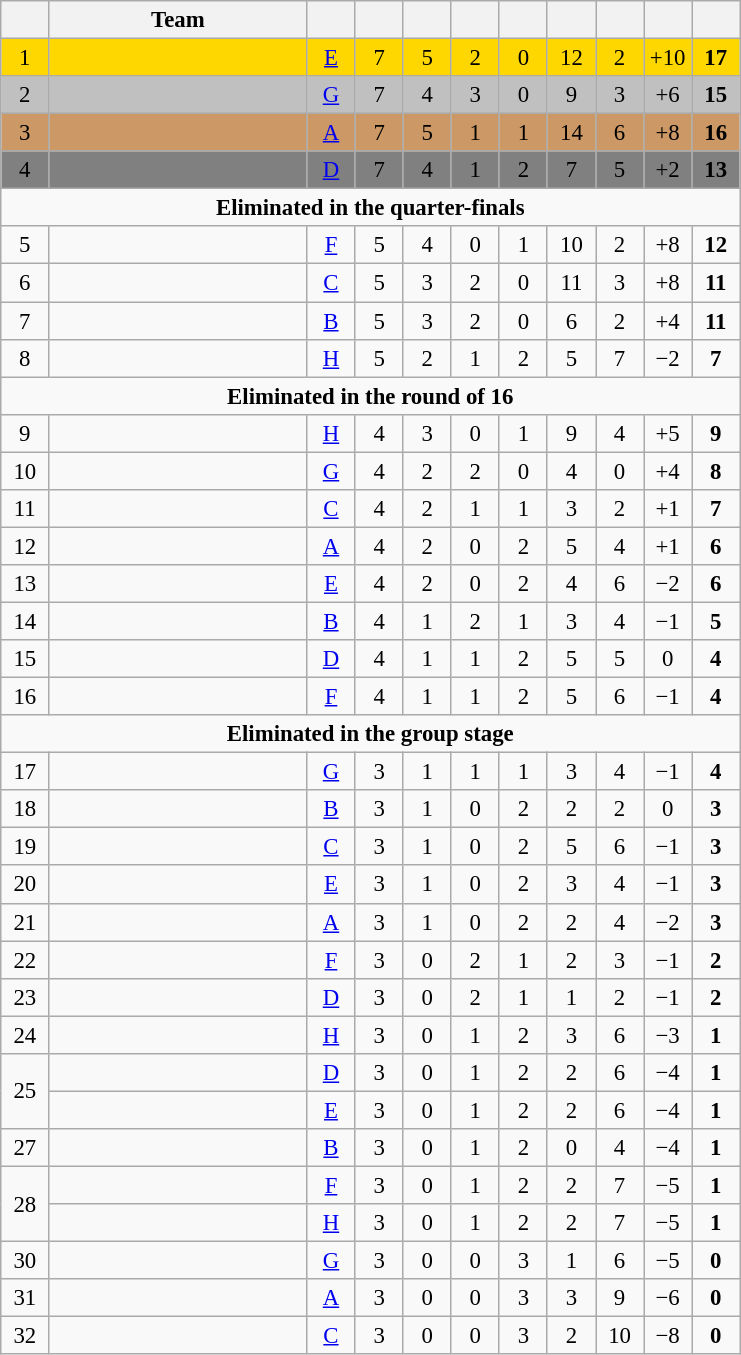<table class="wikitable" style="font-size: 95%; text-align: center;">
<tr>
<th width=25></th>
<th width=165>Team</th>
<th width=25></th>
<th width=25></th>
<th width=25></th>
<th width=25></th>
<th width=25></th>
<th width=25></th>
<th width=25></th>
<th width=25></th>
<th width=25></th>
</tr>
<tr style="background:gold;">
<td>1</td>
<td style="text-align:left;"></td>
<td><a href='#'>E</a></td>
<td>7</td>
<td>5</td>
<td>2</td>
<td>0</td>
<td>12</td>
<td>2</td>
<td>+10</td>
<td><strong>17</strong></td>
</tr>
<tr style="background:silver;">
<td>2</td>
<td style="text-align:left;"></td>
<td><a href='#'>G</a></td>
<td>7</td>
<td>4</td>
<td>3</td>
<td>0</td>
<td>9</td>
<td>3</td>
<td>+6</td>
<td><strong>15</strong></td>
</tr>
<tr style="background:#c96;">
<td>3</td>
<td style="text-align:left;"></td>
<td><a href='#'>A</a></td>
<td>7</td>
<td>5</td>
<td>1</td>
<td>1</td>
<td>14</td>
<td>6</td>
<td>+8</td>
<td><strong>16</strong></td>
</tr>
<tr style="background:gray;">
<td>4</td>
<td style="text-align:left;"></td>
<td><a href='#'>D</a></td>
<td>7</td>
<td>4</td>
<td>1</td>
<td>2</td>
<td>7</td>
<td>5</td>
<td>+2</td>
<td><strong>13</strong></td>
</tr>
<tr>
<td colspan="11"><strong>Eliminated in the quarter-finals</strong></td>
</tr>
<tr>
<td>5</td>
<td style="text-align:left;"></td>
<td><a href='#'>F</a></td>
<td>5</td>
<td>4</td>
<td>0</td>
<td>1</td>
<td>10</td>
<td>2</td>
<td>+8</td>
<td><strong>12</strong></td>
</tr>
<tr>
<td>6</td>
<td style="text-align:left;"></td>
<td><a href='#'>C</a></td>
<td>5</td>
<td>3</td>
<td>2</td>
<td>0</td>
<td>11</td>
<td>3</td>
<td>+8</td>
<td><strong>11</strong></td>
</tr>
<tr>
<td>7</td>
<td style="text-align:left;"></td>
<td><a href='#'>B</a></td>
<td>5</td>
<td>3</td>
<td>2</td>
<td>0</td>
<td>6</td>
<td>2</td>
<td>+4</td>
<td><strong>11</strong></td>
</tr>
<tr>
<td>8</td>
<td style="text-align:left;"></td>
<td><a href='#'>H</a></td>
<td>5</td>
<td>2</td>
<td>1</td>
<td>2</td>
<td>5</td>
<td>7</td>
<td>−2</td>
<td><strong>7</strong></td>
</tr>
<tr>
<td colspan="11"><strong>Eliminated in the round of 16</strong></td>
</tr>
<tr>
<td>9</td>
<td style="text-align:left;"></td>
<td><a href='#'>H</a></td>
<td>4</td>
<td>3</td>
<td>0</td>
<td>1</td>
<td>9</td>
<td>4</td>
<td>+5</td>
<td><strong>9</strong></td>
</tr>
<tr>
<td>10</td>
<td style="text-align:left;"></td>
<td><a href='#'>G</a></td>
<td>4</td>
<td>2</td>
<td>2</td>
<td>0</td>
<td>4</td>
<td>0</td>
<td>+4</td>
<td><strong>8</strong></td>
</tr>
<tr>
<td>11</td>
<td style="text-align:left;"></td>
<td><a href='#'>C</a></td>
<td>4</td>
<td>2</td>
<td>1</td>
<td>1</td>
<td>3</td>
<td>2</td>
<td>+1</td>
<td><strong>7</strong></td>
</tr>
<tr>
<td>12</td>
<td style="text-align:left;"></td>
<td><a href='#'>A</a></td>
<td>4</td>
<td>2</td>
<td>0</td>
<td>2</td>
<td>5</td>
<td>4</td>
<td>+1</td>
<td><strong>6</strong></td>
</tr>
<tr>
<td>13</td>
<td style="text-align:left;"></td>
<td><a href='#'>E</a></td>
<td>4</td>
<td>2</td>
<td>0</td>
<td>2</td>
<td>4</td>
<td>6</td>
<td>−2</td>
<td><strong>6</strong></td>
</tr>
<tr>
<td>14</td>
<td style="text-align:left;"></td>
<td><a href='#'>B</a></td>
<td>4</td>
<td>1</td>
<td>2</td>
<td>1</td>
<td>3</td>
<td>4</td>
<td>−1</td>
<td><strong>5</strong></td>
</tr>
<tr>
<td>15</td>
<td style="text-align:left;"></td>
<td><a href='#'>D</a></td>
<td>4</td>
<td>1</td>
<td>1</td>
<td>2</td>
<td>5</td>
<td>5</td>
<td>0</td>
<td><strong>4</strong></td>
</tr>
<tr>
<td>16</td>
<td style="text-align:left;"></td>
<td><a href='#'>F</a></td>
<td>4</td>
<td>1</td>
<td>1</td>
<td>2</td>
<td>5</td>
<td>6</td>
<td>−1</td>
<td><strong>4</strong></td>
</tr>
<tr>
<td colspan="11"><strong>Eliminated in the group stage</strong></td>
</tr>
<tr>
<td>17</td>
<td style="text-align:left;"></td>
<td><a href='#'>G</a></td>
<td>3</td>
<td>1</td>
<td>1</td>
<td>1</td>
<td>3</td>
<td>4</td>
<td>−1</td>
<td><strong>4</strong></td>
</tr>
<tr>
<td>18</td>
<td style="text-align:left;"></td>
<td><a href='#'>B</a></td>
<td>3</td>
<td>1</td>
<td>0</td>
<td>2</td>
<td>2</td>
<td>2</td>
<td>0</td>
<td><strong>3</strong></td>
</tr>
<tr>
<td>19</td>
<td style="text-align:left;"></td>
<td><a href='#'>C</a></td>
<td>3</td>
<td>1</td>
<td>0</td>
<td>2</td>
<td>5</td>
<td>6</td>
<td>−1</td>
<td><strong>3</strong></td>
</tr>
<tr>
<td>20</td>
<td style="text-align:left;"></td>
<td><a href='#'>E</a></td>
<td>3</td>
<td>1</td>
<td>0</td>
<td>2</td>
<td>3</td>
<td>4</td>
<td>−1</td>
<td><strong>3</strong></td>
</tr>
<tr>
<td>21</td>
<td style="text-align:left;"></td>
<td><a href='#'>A</a></td>
<td>3</td>
<td>1</td>
<td>0</td>
<td>2</td>
<td>2</td>
<td>4</td>
<td>−2</td>
<td><strong>3</strong></td>
</tr>
<tr>
<td>22</td>
<td style="text-align:left;"></td>
<td><a href='#'>F</a></td>
<td>3</td>
<td>0</td>
<td>2</td>
<td>1</td>
<td>2</td>
<td>3</td>
<td>−1</td>
<td><strong>2</strong></td>
</tr>
<tr>
<td>23</td>
<td style="text-align:left;"></td>
<td><a href='#'>D</a></td>
<td>3</td>
<td>0</td>
<td>2</td>
<td>1</td>
<td>1</td>
<td>2</td>
<td>−1</td>
<td><strong>2</strong></td>
</tr>
<tr>
<td>24</td>
<td style="text-align:left;"></td>
<td><a href='#'>H</a></td>
<td>3</td>
<td>0</td>
<td>1</td>
<td>2</td>
<td>3</td>
<td>6</td>
<td>−3</td>
<td><strong>1</strong></td>
</tr>
<tr>
<td rowspan="2">25</td>
<td style="text-align:left;"></td>
<td><a href='#'>D</a></td>
<td>3</td>
<td>0</td>
<td>1</td>
<td>2</td>
<td>2</td>
<td>6</td>
<td>−4</td>
<td><strong>1</strong></td>
</tr>
<tr>
<td style="text-align:left;"></td>
<td><a href='#'>E</a></td>
<td>3</td>
<td>0</td>
<td>1</td>
<td>2</td>
<td>2</td>
<td>6</td>
<td>−4</td>
<td><strong>1</strong></td>
</tr>
<tr>
<td>27</td>
<td style="text-align:left;"></td>
<td><a href='#'>B</a></td>
<td>3</td>
<td>0</td>
<td>1</td>
<td>2</td>
<td>0</td>
<td>4</td>
<td>−4</td>
<td><strong>1</strong></td>
</tr>
<tr>
<td rowspan="2">28</td>
<td style="text-align:left;"></td>
<td><a href='#'>F</a></td>
<td>3</td>
<td>0</td>
<td>1</td>
<td>2</td>
<td>2</td>
<td>7</td>
<td>−5</td>
<td><strong>1</strong></td>
</tr>
<tr>
<td style="text-align:left;"></td>
<td><a href='#'>H</a></td>
<td>3</td>
<td>0</td>
<td>1</td>
<td>2</td>
<td>2</td>
<td>7</td>
<td>−5</td>
<td><strong>1</strong></td>
</tr>
<tr>
<td>30</td>
<td style="text-align:left;"></td>
<td><a href='#'>G</a></td>
<td>3</td>
<td>0</td>
<td>0</td>
<td>3</td>
<td>1</td>
<td>6</td>
<td>−5</td>
<td><strong>0</strong></td>
</tr>
<tr>
<td>31</td>
<td style="text-align:left;"></td>
<td><a href='#'>A</a></td>
<td>3</td>
<td>0</td>
<td>0</td>
<td>3</td>
<td>3</td>
<td>9</td>
<td>−6</td>
<td><strong>0</strong></td>
</tr>
<tr>
<td>32</td>
<td style="text-align:left;"></td>
<td><a href='#'>C</a></td>
<td>3</td>
<td>0</td>
<td>0</td>
<td>3</td>
<td>2</td>
<td>10</td>
<td>−8</td>
<td><strong>0</strong></td>
</tr>
</table>
